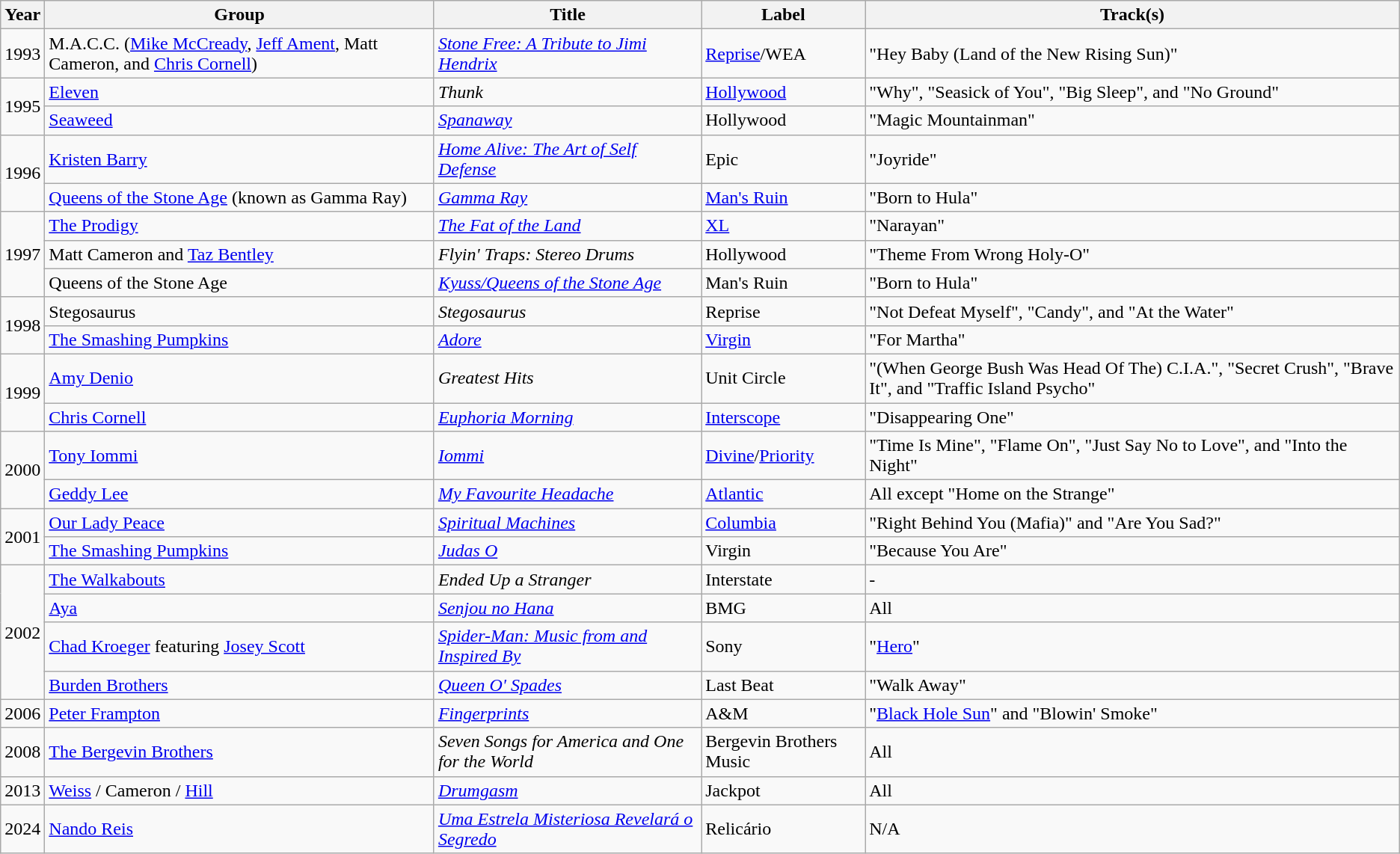<table class="wikitable" border="1">
<tr>
<th><strong>Year</strong></th>
<th><strong>Group</strong></th>
<th><strong>Title</strong></th>
<th><strong>Label</strong></th>
<th><strong>Track(s)</strong></th>
</tr>
<tr>
<td>1993</td>
<td>M.A.C.C. (<a href='#'>Mike McCready</a>, <a href='#'>Jeff Ament</a>, Matt Cameron, and <a href='#'>Chris Cornell</a>)</td>
<td><em><a href='#'>Stone Free: A Tribute to Jimi Hendrix</a></em></td>
<td><a href='#'>Reprise</a>/WEA</td>
<td>"Hey Baby (Land of the New Rising Sun)"</td>
</tr>
<tr>
<td rowspan="2">1995</td>
<td><a href='#'>Eleven</a></td>
<td><em>Thunk</em></td>
<td><a href='#'>Hollywood</a></td>
<td>"Why", "Seasick of You", "Big Sleep", and "No Ground"</td>
</tr>
<tr>
<td><a href='#'>Seaweed</a></td>
<td><em><a href='#'>Spanaway</a></em></td>
<td>Hollywood</td>
<td>"Magic Mountainman"</td>
</tr>
<tr>
<td rowspan="2">1996</td>
<td><a href='#'>Kristen Barry</a></td>
<td><em><a href='#'>Home Alive: The Art of Self Defense</a></em></td>
<td>Epic</td>
<td>"Joyride"</td>
</tr>
<tr>
<td><a href='#'>Queens of the Stone Age</a> (known as Gamma Ray)</td>
<td><em><a href='#'>Gamma Ray</a></em></td>
<td><a href='#'>Man's Ruin</a></td>
<td>"Born to Hula"</td>
</tr>
<tr>
<td rowspan="3">1997</td>
<td><a href='#'>The Prodigy</a></td>
<td><em><a href='#'>The Fat of the Land</a></em></td>
<td><a href='#'>XL</a></td>
<td>"Narayan"</td>
</tr>
<tr>
<td>Matt Cameron and <a href='#'>Taz Bentley</a></td>
<td><em>Flyin' Traps: Stereo Drums</em></td>
<td>Hollywood</td>
<td>"Theme From Wrong Holy-O"</td>
</tr>
<tr>
<td>Queens of the Stone Age</td>
<td><em><a href='#'>Kyuss/Queens of the Stone Age</a></em></td>
<td>Man's Ruin</td>
<td>"Born to Hula"</td>
</tr>
<tr>
<td rowspan="2">1998</td>
<td>Stegosaurus</td>
<td><em>Stegosaurus</em></td>
<td>Reprise</td>
<td>"Not Defeat Myself", "Candy", and "At the Water"</td>
</tr>
<tr>
<td><a href='#'>The Smashing Pumpkins</a></td>
<td><em><a href='#'>Adore</a></em></td>
<td><a href='#'>Virgin</a></td>
<td>"For Martha"</td>
</tr>
<tr>
<td rowspan="2">1999</td>
<td><a href='#'>Amy Denio</a></td>
<td><em>Greatest Hits</em></td>
<td>Unit Circle</td>
<td>"(When George Bush Was Head Of The) C.I.A.", "Secret Crush", "Brave It", and "Traffic Island Psycho"</td>
</tr>
<tr>
<td><a href='#'>Chris Cornell</a></td>
<td><em><a href='#'>Euphoria Morning</a></em></td>
<td><a href='#'>Interscope</a></td>
<td>"Disappearing One"</td>
</tr>
<tr>
<td rowspan="2">2000</td>
<td><a href='#'>Tony Iommi</a></td>
<td><em><a href='#'>Iommi</a></em></td>
<td><a href='#'>Divine</a>/<a href='#'>Priority</a></td>
<td>"Time Is Mine", "Flame On", "Just Say No to Love", and "Into the Night"</td>
</tr>
<tr>
<td><a href='#'>Geddy Lee</a></td>
<td><em><a href='#'>My Favourite Headache</a></em></td>
<td><a href='#'>Atlantic</a></td>
<td>All except "Home on the Strange"</td>
</tr>
<tr>
<td rowspan="2">2001</td>
<td><a href='#'>Our Lady Peace</a></td>
<td><em><a href='#'>Spiritual Machines</a></em></td>
<td><a href='#'>Columbia</a></td>
<td>"Right Behind You (Mafia)" and "Are You Sad?"</td>
</tr>
<tr>
<td><a href='#'>The Smashing Pumpkins</a></td>
<td><em><a href='#'>Judas O</a></em></td>
<td>Virgin</td>
<td>"Because You Are"</td>
</tr>
<tr>
<td rowspan="4">2002</td>
<td><a href='#'>The Walkabouts</a></td>
<td><em>Ended Up a Stranger</em></td>
<td>Interstate</td>
<td>-</td>
</tr>
<tr>
<td><a href='#'>Aya</a></td>
<td><em><a href='#'>Senjou no Hana</a></em></td>
<td>BMG</td>
<td>All</td>
</tr>
<tr>
<td><a href='#'>Chad Kroeger</a> featuring <a href='#'>Josey Scott</a></td>
<td><em><a href='#'>Spider-Man: Music from and Inspired By</a></em></td>
<td>Sony</td>
<td>"<a href='#'>Hero</a>"</td>
</tr>
<tr>
<td><a href='#'>Burden Brothers</a></td>
<td><em><a href='#'>Queen O' Spades</a></em></td>
<td>Last Beat</td>
<td>"Walk Away"</td>
</tr>
<tr>
<td>2006</td>
<td><a href='#'>Peter Frampton</a></td>
<td><em><a href='#'>Fingerprints</a></em></td>
<td>A&M</td>
<td>"<a href='#'>Black Hole Sun</a>" and "Blowin' Smoke"</td>
</tr>
<tr>
<td>2008</td>
<td><a href='#'>The Bergevin Brothers</a></td>
<td><em>Seven Songs for America and One for the World</em></td>
<td>Bergevin Brothers Music</td>
<td>All</td>
</tr>
<tr>
<td>2013</td>
<td><a href='#'>Weiss</a> / Cameron / <a href='#'>Hill</a></td>
<td><em><a href='#'>Drumgasm</a></em></td>
<td>Jackpot</td>
<td>All</td>
</tr>
<tr>
<td>2024</td>
<td><a href='#'>Nando Reis</a></td>
<td><em><a href='#'>Uma Estrela Misteriosa Revelará o Segredo</a></em></td>
<td>Relicário</td>
<td>N/A</td>
</tr>
</table>
